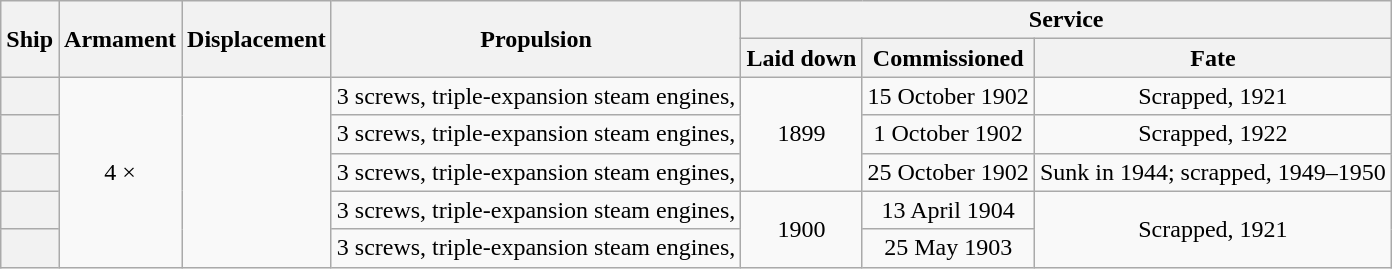<table class="wikitable plainrowheaders" style="text-align: center;">
<tr valign="center">
<th scope="col" rowspan="2">Ship</th>
<th scope="col" rowspan="2">Armament</th>
<th scope="col" rowspan="2">Displacement</th>
<th scope="col" rowspan="2">Propulsion</th>
<th scope="col" colspan="3">Service</th>
</tr>
<tr valign="center">
<th scope="col">Laid down</th>
<th scope="col">Commissioned</th>
<th scope="col">Fate</th>
</tr>
<tr valign="center">
<th scope="row"></th>
<td rowspan="5">4 × </td>
<td rowspan="5"></td>
<td>3 screws, triple-expansion steam engines, </td>
<td rowspan="3">1899</td>
<td>15 October 1902</td>
<td>Scrapped, 1921</td>
</tr>
<tr valign="center">
<th scope="row"></th>
<td>3 screws, triple-expansion steam engines, </td>
<td>1 October 1902</td>
<td>Scrapped, 1922</td>
</tr>
<tr valign="center">
<th scope="row"></th>
<td>3 screws, triple-expansion steam engines, </td>
<td>25 October 1902</td>
<td>Sunk in 1944; scrapped, 1949–1950</td>
</tr>
<tr valign="center">
<th scope="row"></th>
<td>3 screws, triple-expansion steam engines, </td>
<td rowspan="2">1900</td>
<td>13 April 1904</td>
<td rowspan="2">Scrapped, 1921</td>
</tr>
<tr valign="center">
<th scope="row"></th>
<td>3 screws, triple-expansion steam engines, </td>
<td>25 May 1903</td>
</tr>
</table>
